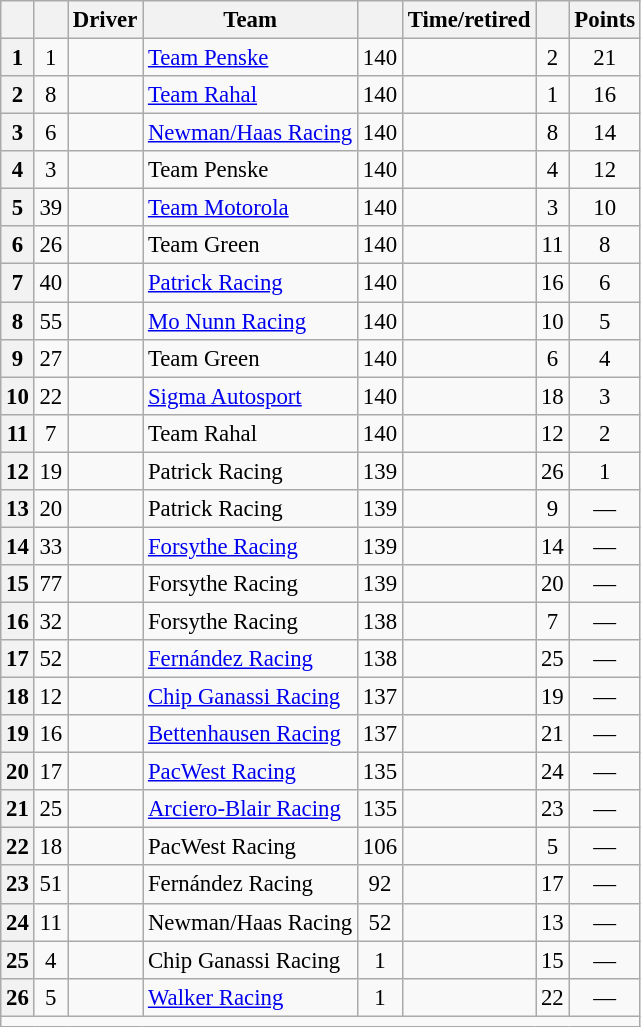<table class="wikitable sortable" style="font-size:95%;">
<tr>
<th scope="col"></th>
<th scope="col"></th>
<th scope="col">Driver</th>
<th scope="col">Team</th>
<th scope="col"></th>
<th scope="col">Time/retired</th>
<th scope="col"></th>
<th scope="col">Points</th>
</tr>
<tr>
<th scope="row">1</th>
<td align="center">1</td>
<td></td>
<td><a href='#'>Team Penske</a></td>
<td align="center">140</td>
<td align="center"></td>
<td align="center">2</td>
<td align="center">21</td>
</tr>
<tr>
<th scope="row">2</th>
<td align="center">8</td>
<td></td>
<td><a href='#'>Team Rahal</a></td>
<td align="center">140</td>
<td align="center"></td>
<td align="center">1</td>
<td align="center">16</td>
</tr>
<tr>
<th scope="row">3</th>
<td align="center">6</td>
<td></td>
<td><a href='#'>Newman/Haas Racing</a></td>
<td align="center">140</td>
<td align="center"></td>
<td align="center">8</td>
<td align="center">14</td>
</tr>
<tr>
<th scope="row">4</th>
<td align="center">3</td>
<td></td>
<td>Team Penske</td>
<td align="center">140</td>
<td align="center"></td>
<td align="center">4</td>
<td align="center">12</td>
</tr>
<tr>
<th scope="row">5</th>
<td align="center">39</td>
<td></td>
<td><a href='#'>Team Motorola</a></td>
<td align="center">140</td>
<td align="center"></td>
<td align="center">3</td>
<td align="center">10</td>
</tr>
<tr>
<th scope="row">6</th>
<td align="center">26</td>
<td></td>
<td>Team Green</td>
<td align="center">140</td>
<td align="center"></td>
<td align="center">11</td>
<td align="center">8</td>
</tr>
<tr>
<th scope="row">7</th>
<td align="center">40</td>
<td></td>
<td><a href='#'>Patrick Racing</a></td>
<td align="center">140</td>
<td align="center"></td>
<td align="center">16</td>
<td align="center">6</td>
</tr>
<tr>
<th scope="row">8</th>
<td align="center">55</td>
<td></td>
<td><a href='#'>Mo Nunn Racing</a></td>
<td align="center">140</td>
<td align="center"></td>
<td align="center">10</td>
<td align="center">5</td>
</tr>
<tr>
<th scope="row">9</th>
<td align="center">27</td>
<td></td>
<td>Team Green</td>
<td align="center">140</td>
<td align="center"></td>
<td align="center">6</td>
<td align="center">4</td>
</tr>
<tr>
<th scope="row">10</th>
<td align="center">22</td>
<td></td>
<td><a href='#'>Sigma Autosport</a></td>
<td align="center">140</td>
<td align="center"></td>
<td align="center">18</td>
<td align="center">3</td>
</tr>
<tr>
<th scope="row">11</th>
<td align="center">7</td>
<td></td>
<td>Team Rahal</td>
<td align="center">140</td>
<td align="center"></td>
<td align="center">12</td>
<td align="center">2</td>
</tr>
<tr>
<th scope="row">12</th>
<td align="center">19</td>
<td></td>
<td>Patrick Racing</td>
<td align="center">139</td>
<td align="center"></td>
<td align="center">26</td>
<td align="center">1</td>
</tr>
<tr>
<th scope="row">13</th>
<td align="center">20</td>
<td></td>
<td>Patrick Racing</td>
<td align="center">139</td>
<td align="center"></td>
<td align="center">9</td>
<td align="center">—</td>
</tr>
<tr>
<th scope="row">14</th>
<td align="center">33</td>
<td></td>
<td><a href='#'>Forsythe Racing</a></td>
<td align="center">139</td>
<td align="center"></td>
<td align="center">14</td>
<td align="center">—</td>
</tr>
<tr>
<th scope="row">15</th>
<td align="center">77</td>
<td></td>
<td>Forsythe Racing</td>
<td align="center">139</td>
<td align="center"></td>
<td align="center">20</td>
<td align="center">—</td>
</tr>
<tr>
<th scope="row">16</th>
<td align="center">32</td>
<td></td>
<td>Forsythe Racing</td>
<td align="center">138</td>
<td align="center"></td>
<td align="center">7</td>
<td align="center">—</td>
</tr>
<tr>
<th scope="row">17</th>
<td align="center">52</td>
<td></td>
<td><a href='#'>Fernández Racing</a></td>
<td align="center">138</td>
<td align="center"></td>
<td align="center">25</td>
<td align="center">—</td>
</tr>
<tr>
<th scope="row">18</th>
<td align="center">12</td>
<td></td>
<td><a href='#'>Chip Ganassi Racing</a></td>
<td align="center">137</td>
<td align="center"></td>
<td align="center">19</td>
<td align="center">—</td>
</tr>
<tr>
<th scope="row">19</th>
<td align="center">16</td>
<td></td>
<td><a href='#'>Bettenhausen Racing</a></td>
<td align="center">137</td>
<td align="center"></td>
<td align="center">21</td>
<td align="center">—</td>
</tr>
<tr>
<th scope="row">20</th>
<td align="center">17</td>
<td></td>
<td><a href='#'>PacWest Racing</a></td>
<td align="center">135</td>
<td align="center"></td>
<td align="center">24</td>
<td align="center">—</td>
</tr>
<tr>
<th scope="row">21</th>
<td align="center">25</td>
<td></td>
<td><a href='#'>Arciero-Blair Racing</a></td>
<td align="center">135</td>
<td align="center"></td>
<td align="center">23</td>
<td align="center">—</td>
</tr>
<tr>
<th scope="row">22</th>
<td align="center">18</td>
<td></td>
<td>PacWest Racing</td>
<td align="center">106</td>
<td align="center"></td>
<td align="center">5</td>
<td align="center">—</td>
</tr>
<tr>
<th scope="row">23</th>
<td align="center">51</td>
<td></td>
<td>Fernández Racing</td>
<td align="center">92</td>
<td align="center"></td>
<td align="center">17</td>
<td align="center">—</td>
</tr>
<tr>
<th scope="row">24</th>
<td align="center">11</td>
<td></td>
<td>Newman/Haas Racing</td>
<td align="center">52</td>
<td align="center"></td>
<td align="center">13</td>
<td align="center">—</td>
</tr>
<tr>
<th scope="row">25</th>
<td align="center">4</td>
<td></td>
<td>Chip Ganassi Racing</td>
<td align="center">1</td>
<td align="center"></td>
<td align="center">15</td>
<td align="center">—</td>
</tr>
<tr>
<th scope="row">26</th>
<td align="center">5</td>
<td></td>
<td><a href='#'>Walker Racing</a></td>
<td align="center">1</td>
<td align="center"></td>
<td align="center">22</td>
<td align="center">—</td>
</tr>
<tr class="sortbottom">
<td colspan="8"></td>
</tr>
</table>
